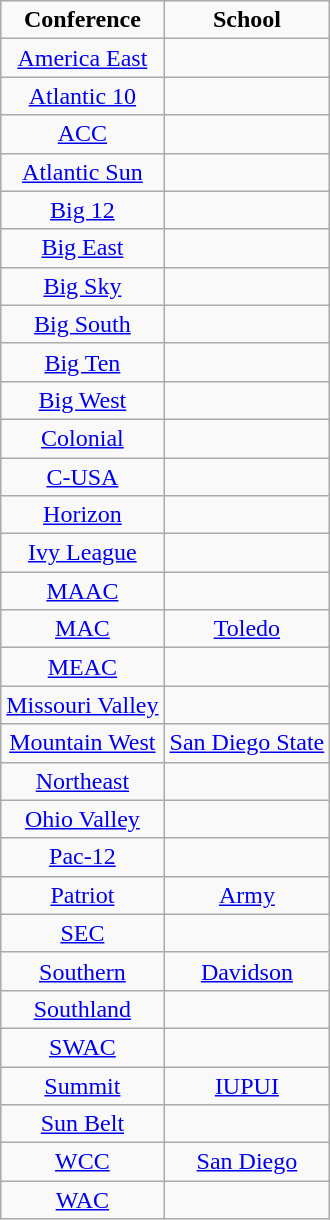<table class="wikitable sortable" style="text-align: center;">
<tr>
<td><strong>Conference</strong></td>
<td><strong>School</strong></td>
</tr>
<tr>
<td><a href='#'>America East</a></td>
<td></td>
</tr>
<tr>
<td><a href='#'>Atlantic 10</a></td>
<td></td>
</tr>
<tr>
<td><a href='#'>ACC</a></td>
<td></td>
</tr>
<tr>
<td><a href='#'>Atlantic Sun</a></td>
<td></td>
</tr>
<tr>
<td><a href='#'>Big 12</a></td>
<td></td>
</tr>
<tr>
<td><a href='#'>Big East</a></td>
<td></td>
</tr>
<tr>
<td><a href='#'>Big Sky</a></td>
<td></td>
</tr>
<tr>
<td><a href='#'>Big South</a></td>
<td></td>
</tr>
<tr>
<td><a href='#'>Big Ten</a></td>
<td></td>
</tr>
<tr>
<td><a href='#'>Big West</a></td>
<td></td>
</tr>
<tr>
<td><a href='#'>Colonial</a></td>
<td></td>
</tr>
<tr>
<td><a href='#'>C-USA</a></td>
<td></td>
</tr>
<tr>
<td><a href='#'>Horizon</a></td>
<td></td>
</tr>
<tr>
<td><a href='#'>Ivy League</a></td>
<td></td>
</tr>
<tr>
<td><a href='#'>MAAC</a></td>
<td></td>
</tr>
<tr>
<td><a href='#'>MAC</a></td>
<td><a href='#'>Toledo</a> </td>
</tr>
<tr>
<td><a href='#'>MEAC</a></td>
<td></td>
</tr>
<tr>
<td><a href='#'>Missouri Valley</a></td>
<td></td>
</tr>
<tr>
<td><a href='#'>Mountain West</a></td>
<td><a href='#'>San Diego State</a> </td>
</tr>
<tr>
<td><a href='#'>Northeast</a></td>
<td></td>
</tr>
<tr>
<td><a href='#'>Ohio Valley</a></td>
<td></td>
</tr>
<tr>
<td><a href='#'>Pac-12</a></td>
<td></td>
</tr>
<tr>
<td><a href='#'>Patriot</a></td>
<td><a href='#'>Army</a> </td>
</tr>
<tr>
<td><a href='#'>SEC</a></td>
<td></td>
</tr>
<tr>
<td><a href='#'>Southern</a></td>
<td><a href='#'>Davidson</a> </td>
</tr>
<tr>
<td><a href='#'>Southland</a></td>
<td></td>
</tr>
<tr>
<td><a href='#'>SWAC</a></td>
<td></td>
</tr>
<tr>
<td><a href='#'>Summit</a></td>
<td><a href='#'>IUPUI</a> </td>
</tr>
<tr>
<td><a href='#'>Sun Belt</a></td>
<td></td>
</tr>
<tr>
<td><a href='#'>WCC</a></td>
<td><a href='#'>San Diego</a></td>
</tr>
<tr>
<td><a href='#'>WAC</a></td>
<td></td>
</tr>
</table>
